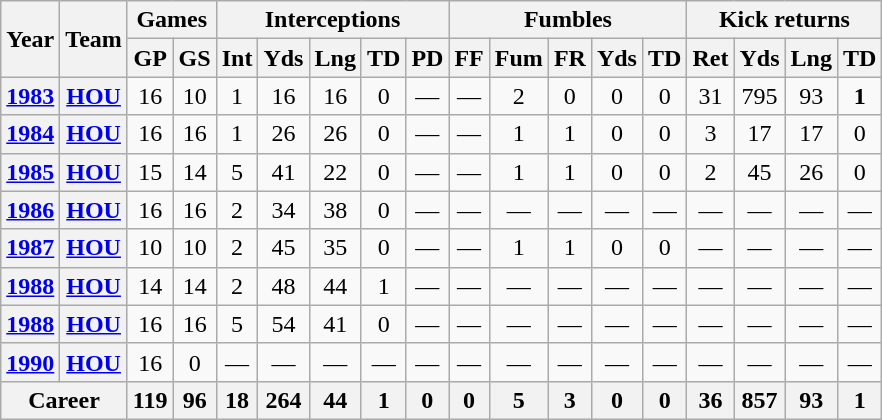<table class="wikitable" style="text-align:center;">
<tr>
<th rowspan="2">Year</th>
<th rowspan="2">Team</th>
<th colspan="2">Games</th>
<th colspan="5">Interceptions</th>
<th colspan="5">Fumbles</th>
<th colspan="4">Kick returns</th>
</tr>
<tr>
<th>GP</th>
<th>GS</th>
<th>Int</th>
<th>Yds</th>
<th>Lng</th>
<th>TD</th>
<th>PD</th>
<th>FF</th>
<th>Fum</th>
<th>FR</th>
<th>Yds</th>
<th>TD</th>
<th>Ret</th>
<th>Yds</th>
<th>Lng</th>
<th>TD</th>
</tr>
<tr>
<th><a href='#'>1983</a></th>
<th><a href='#'>HOU</a></th>
<td>16</td>
<td>10</td>
<td>1</td>
<td>16</td>
<td>16</td>
<td>0</td>
<td>—</td>
<td>—</td>
<td>2</td>
<td>0</td>
<td>0</td>
<td>0</td>
<td>31</td>
<td>795</td>
<td>93</td>
<td><strong>1</strong></td>
</tr>
<tr>
<th><a href='#'>1984</a></th>
<th><a href='#'>HOU</a></th>
<td>16</td>
<td>16</td>
<td>1</td>
<td>26</td>
<td>26</td>
<td>0</td>
<td>—</td>
<td>—</td>
<td>1</td>
<td>1</td>
<td>0</td>
<td>0</td>
<td>3</td>
<td>17</td>
<td>17</td>
<td>0</td>
</tr>
<tr>
<th><a href='#'>1985</a></th>
<th><a href='#'>HOU</a></th>
<td>15</td>
<td>14</td>
<td>5</td>
<td>41</td>
<td>22</td>
<td>0</td>
<td>—</td>
<td>—</td>
<td>1</td>
<td>1</td>
<td>0</td>
<td>0</td>
<td>2</td>
<td>45</td>
<td>26</td>
<td>0</td>
</tr>
<tr>
<th><a href='#'>1986</a></th>
<th><a href='#'>HOU</a></th>
<td>16</td>
<td>16</td>
<td>2</td>
<td>34</td>
<td>38</td>
<td>0</td>
<td>—</td>
<td>—</td>
<td>—</td>
<td>—</td>
<td>—</td>
<td>—</td>
<td>—</td>
<td>—</td>
<td>—</td>
<td>—</td>
</tr>
<tr>
<th><a href='#'>1987</a></th>
<th><a href='#'>HOU</a></th>
<td>10</td>
<td>10</td>
<td>2</td>
<td>45</td>
<td>35</td>
<td>0</td>
<td>—</td>
<td>—</td>
<td>1</td>
<td>1</td>
<td>0</td>
<td>0</td>
<td>—</td>
<td>—</td>
<td>—</td>
<td>—</td>
</tr>
<tr>
<th><a href='#'>1988</a></th>
<th><a href='#'>HOU</a></th>
<td>14</td>
<td>14</td>
<td>2</td>
<td>48</td>
<td>44</td>
<td>1</td>
<td>—</td>
<td>—</td>
<td>—</td>
<td>—</td>
<td>—</td>
<td>—</td>
<td>—</td>
<td>—</td>
<td>—</td>
<td>—</td>
</tr>
<tr>
<th><a href='#'>1988</a></th>
<th><a href='#'>HOU</a></th>
<td>16</td>
<td>16</td>
<td>5</td>
<td>54</td>
<td>41</td>
<td>0</td>
<td>—</td>
<td>—</td>
<td>—</td>
<td>—</td>
<td>—</td>
<td>—</td>
<td>—</td>
<td>—</td>
<td>—</td>
<td>—</td>
</tr>
<tr>
<th><a href='#'>1990</a></th>
<th><a href='#'>HOU</a></th>
<td>16</td>
<td>0</td>
<td>—</td>
<td>—</td>
<td>—</td>
<td>—</td>
<td>—</td>
<td>—</td>
<td>—</td>
<td>—</td>
<td>—</td>
<td>—</td>
<td>—</td>
<td>—</td>
<td>—</td>
<td>—</td>
</tr>
<tr>
<th colspan="2">Career</th>
<th>119</th>
<th>96</th>
<th>18</th>
<th>264</th>
<th>44</th>
<th>1</th>
<th>0</th>
<th>0</th>
<th>5</th>
<th>3</th>
<th>0</th>
<th>0</th>
<th>36</th>
<th>857</th>
<th>93</th>
<th>1</th>
</tr>
</table>
